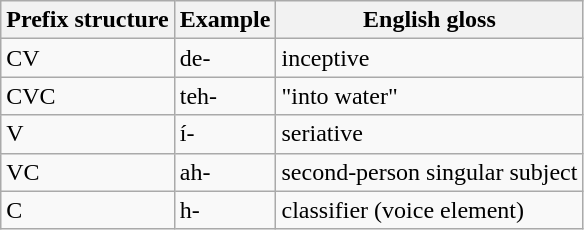<table class="wikitable">
<tr>
<th>Prefix structure</th>
<th>Example</th>
<th>English gloss</th>
</tr>
<tr>
<td>CV</td>
<td>de-</td>
<td>inceptive</td>
</tr>
<tr>
<td>CVC</td>
<td>teh-</td>
<td>"into water"</td>
</tr>
<tr>
<td>V</td>
<td>í-</td>
<td>seriative</td>
</tr>
<tr>
<td>VC</td>
<td>ah-</td>
<td>second-person singular subject</td>
</tr>
<tr>
<td>C</td>
<td>h-</td>
<td>classifier (voice element)</td>
</tr>
</table>
